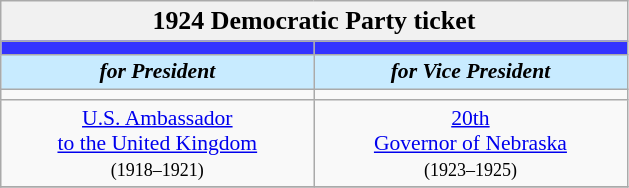<table class="wikitable" style="font-size:90%; text-align:center;">
<tr>
<td style="background:#f1f1f1;" colspan="30"><big><strong>1924 Democratic Party ticket </strong></big></td>
</tr>
<tr>
<th style="width:3em; font-size:135%; background:#3333FF; width:200px;"><a href='#'></a></th>
<th style="width:3em; font-size:135%; background:#3333FF; width:200px;"><a href='#'></a></th>
</tr>
<tr>
<td style="width:3em; font-size:100%; color:#000; background:#C8EBFF; width:200px;"><strong><em>for President</em></strong></td>
<td style="width:3em; font-size:100%; color:#000; background:#C8EBFF; width:200px;"><strong><em>for Vice President</em></strong></td>
</tr>
<tr>
<td></td>
<td></td>
</tr>
<tr>
<td><a href='#'>U.S. Ambassador<br> to the United Kingdom</a><br><small>(1918–1921)</small></td>
<td><a href='#'>20th</a><br><a href='#'>Governor of Nebraska</a><br><small>(1923–1925)</small></td>
</tr>
<tr>
</tr>
</table>
